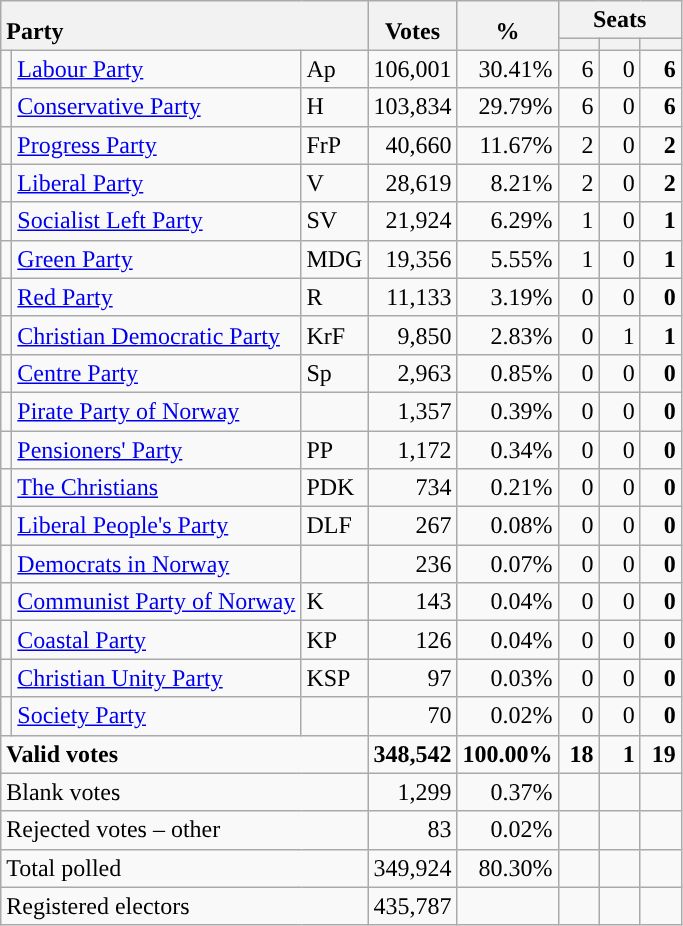<table class="wikitable" border="1" style="text-align:right;">
<tr>
<th style="text-align:left;" valign=bottom rowspan=2 colspan=3>Party</th>
<th align=center valign=bottom rowspan=2 width="50">Votes</th>
<th align=center valign=bottom rowspan=2 width="50">%</th>
<th colspan=3>Seats</th>
</tr>
<tr>
<th align=center valign=bottom width="20"><small></small></th>
<th align=center valign=bottom width="20"><small><a href='#'></a></small></th>
<th align=center valign=bottom width="20"><small></small></th>
</tr>
<tr>
<td style="color:inherit;background:"></td>
<td align=left><a href='#'>Labour Party</a></td>
<td align=left>Ap</td>
<td>106,001</td>
<td>30.41%</td>
<td>6</td>
<td>0</td>
<td><strong>6</strong></td>
</tr>
<tr>
<td style="color:inherit;background:"></td>
<td align=left><a href='#'>Conservative Party</a></td>
<td align=left>H</td>
<td>103,834</td>
<td>29.79%</td>
<td>6</td>
<td>0</td>
<td><strong>6</strong></td>
</tr>
<tr>
<td style="color:inherit;background:"></td>
<td align=left><a href='#'>Progress Party</a></td>
<td align=left>FrP</td>
<td>40,660</td>
<td>11.67%</td>
<td>2</td>
<td>0</td>
<td><strong>2</strong></td>
</tr>
<tr>
<td style="color:inherit;background:"></td>
<td align=left><a href='#'>Liberal Party</a></td>
<td align=left>V</td>
<td>28,619</td>
<td>8.21%</td>
<td>2</td>
<td>0</td>
<td><strong>2</strong></td>
</tr>
<tr>
<td style="color:inherit;background:"></td>
<td align=left><a href='#'>Socialist Left Party</a></td>
<td align=left>SV</td>
<td>21,924</td>
<td>6.29%</td>
<td>1</td>
<td>0</td>
<td><strong>1</strong></td>
</tr>
<tr>
<td style="color:inherit;background:"></td>
<td align=left><a href='#'>Green Party</a></td>
<td align=left>MDG</td>
<td>19,356</td>
<td>5.55%</td>
<td>1</td>
<td>0</td>
<td><strong>1</strong></td>
</tr>
<tr>
<td style="color:inherit;background:"></td>
<td align=left><a href='#'>Red Party</a></td>
<td align=left>R</td>
<td>11,133</td>
<td>3.19%</td>
<td>0</td>
<td>0</td>
<td><strong>0</strong></td>
</tr>
<tr>
<td style="color:inherit;background:"></td>
<td align=left><a href='#'>Christian Democratic Party</a></td>
<td align=left>KrF</td>
<td>9,850</td>
<td>2.83%</td>
<td>0</td>
<td>1</td>
<td><strong>1</strong></td>
</tr>
<tr>
<td style="color:inherit;background:"></td>
<td align=left><a href='#'>Centre Party</a></td>
<td align=left>Sp</td>
<td>2,963</td>
<td>0.85%</td>
<td>0</td>
<td>0</td>
<td><strong>0</strong></td>
</tr>
<tr>
<td style="color:inherit;background:"></td>
<td align=left><a href='#'>Pirate Party of Norway</a></td>
<td align=left></td>
<td>1,357</td>
<td>0.39%</td>
<td>0</td>
<td>0</td>
<td><strong>0</strong></td>
</tr>
<tr>
<td style="color:inherit;background:"></td>
<td align=left><a href='#'>Pensioners' Party</a></td>
<td align=left>PP</td>
<td>1,172</td>
<td>0.34%</td>
<td>0</td>
<td>0</td>
<td><strong>0</strong></td>
</tr>
<tr>
<td style="color:inherit;background:"></td>
<td align=left><a href='#'>The Christians</a></td>
<td align=left>PDK</td>
<td>734</td>
<td>0.21%</td>
<td>0</td>
<td>0</td>
<td><strong>0</strong></td>
</tr>
<tr>
<td style="color:inherit;background:"></td>
<td align=left><a href='#'>Liberal People's Party</a></td>
<td align=left>DLF</td>
<td>267</td>
<td>0.08%</td>
<td>0</td>
<td>0</td>
<td><strong>0</strong></td>
</tr>
<tr>
<td style="color:inherit;background:"></td>
<td align=left><a href='#'>Democrats in Norway</a></td>
<td align=left></td>
<td>236</td>
<td>0.07%</td>
<td>0</td>
<td>0</td>
<td><strong>0</strong></td>
</tr>
<tr>
<td style="color:inherit;background:"></td>
<td align=left><a href='#'>Communist Party of Norway</a></td>
<td align=left>K</td>
<td>143</td>
<td>0.04%</td>
<td>0</td>
<td>0</td>
<td><strong>0</strong></td>
</tr>
<tr>
<td style="color:inherit;background:"></td>
<td align=left><a href='#'>Coastal Party</a></td>
<td align=left>KP</td>
<td>126</td>
<td>0.04%</td>
<td>0</td>
<td>0</td>
<td><strong>0</strong></td>
</tr>
<tr>
<td style="color:inherit;background:"></td>
<td align=left><a href='#'>Christian Unity Party</a></td>
<td align=left>KSP</td>
<td>97</td>
<td>0.03%</td>
<td>0</td>
<td>0</td>
<td><strong>0</strong></td>
</tr>
<tr>
<td style="color:inherit;background:"></td>
<td align=left><a href='#'>Society Party</a></td>
<td align=left></td>
<td>70</td>
<td>0.02%</td>
<td>0</td>
<td>0</td>
<td><strong>0</strong></td>
</tr>
<tr style="font-weight:bold">
<td align=left colspan=3>Valid votes</td>
<td>348,542</td>
<td>100.00%</td>
<td>18</td>
<td>1</td>
<td>19</td>
</tr>
<tr>
<td align=left colspan=3>Blank votes</td>
<td>1,299</td>
<td>0.37%</td>
<td></td>
<td></td>
<td></td>
</tr>
<tr>
<td align=left colspan=3>Rejected votes – other</td>
<td>83</td>
<td>0.02%</td>
<td></td>
<td></td>
<td></td>
</tr>
<tr>
<td align=left colspan=3>Total polled</td>
<td>349,924</td>
<td>80.30%</td>
<td></td>
<td></td>
<td></td>
</tr>
<tr>
<td align=left colspan=3>Registered electors</td>
<td>435,787</td>
<td></td>
<td></td>
<td></td>
<td></td>
</tr>
</table>
